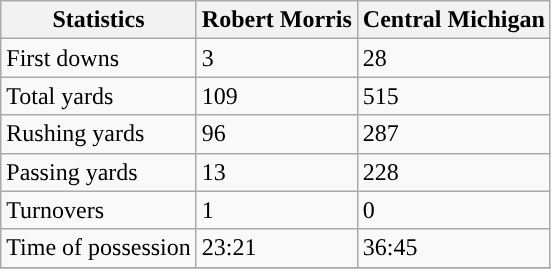<table class="wikitable">
<tr>
<th>Statistics</th>
<th>Robert Morris</th>
<th>Central Michigan</th>
</tr>
<tr>
<td>First downs</td>
<td>3</td>
<td>28</td>
</tr>
<tr>
<td>Total yards</td>
<td>109</td>
<td>515</td>
</tr>
<tr>
<td>Rushing yards</td>
<td>96</td>
<td>287</td>
</tr>
<tr>
<td>Passing yards</td>
<td>13</td>
<td>228</td>
</tr>
<tr>
<td>Turnovers</td>
<td>1</td>
<td>0</td>
</tr>
<tr>
<td>Time of possession</td>
<td>23:21</td>
<td>36:45</td>
</tr>
<tr>
</tr>
</table>
